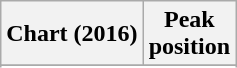<table class="wikitable sortable plainrowheaders" style="text-align:center">
<tr>
<th scope="col">Chart (2016)</th>
<th scope="col">Peak<br> position</th>
</tr>
<tr>
</tr>
<tr>
</tr>
<tr>
</tr>
</table>
